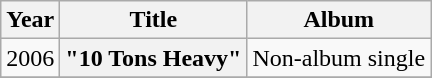<table class="wikitable plainrowheaders" style="text-align:center;">
<tr>
<th scope="col">Year</th>
<th scope="col">Title</th>
<th scope="col">Album</th>
</tr>
<tr>
<td>2006</td>
<th scope="row">"10 Tons Heavy"</th>
<td>Non-album single</td>
</tr>
<tr>
</tr>
</table>
